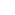<table cellpadding="2" style="border: 1px solid white; font-size:90%;">
<tr>
<td style="text-align:left;"></td>
</tr>
</table>
